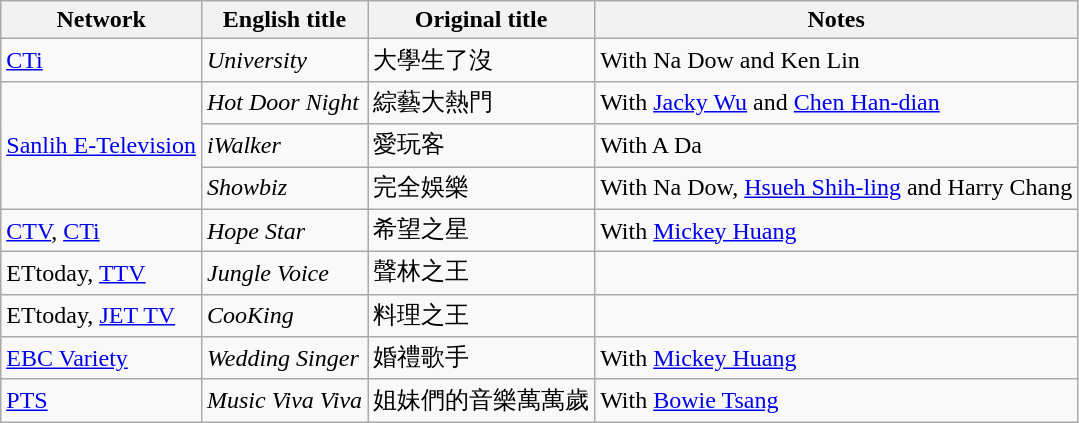<table class="wikitable sortable">
<tr>
<th>Network</th>
<th>English title</th>
<th>Original title</th>
<th class="unsortable">Notes</th>
</tr>
<tr>
<td><a href='#'>CTi</a></td>
<td><em>University</em></td>
<td>大學生了沒</td>
<td>With Na Dow and Ken Lin</td>
</tr>
<tr>
<td rowspan=3><a href='#'>Sanlih E-Television</a></td>
<td><em>Hot Door Night</em></td>
<td>綜藝大熱門</td>
<td>With <a href='#'>Jacky Wu</a> and <a href='#'>Chen Han-dian</a></td>
</tr>
<tr>
<td><em>iWalker</em></td>
<td>愛玩客</td>
<td>With A Da</td>
</tr>
<tr>
<td><em>Showbiz</em></td>
<td>完全娛樂</td>
<td>With Na Dow, <a href='#'>Hsueh Shih-ling</a> and Harry Chang</td>
</tr>
<tr>
<td><a href='#'>CTV</a>, <a href='#'>CTi</a></td>
<td><em>Hope Star</em></td>
<td>希望之星</td>
<td>With <a href='#'>Mickey Huang</a></td>
</tr>
<tr>
<td>ETtoday, <a href='#'>TTV</a></td>
<td><em>Jungle Voice</em></td>
<td>聲林之王</td>
<td></td>
</tr>
<tr>
<td>ETtoday, <a href='#'>JET TV</a></td>
<td><em>CooKing</em></td>
<td>料理之王</td>
<td></td>
</tr>
<tr>
<td><a href='#'>EBC Variety</a></td>
<td><em>Wedding Singer</em></td>
<td>婚禮歌手</td>
<td>With <a href='#'>Mickey Huang</a></td>
</tr>
<tr>
<td><a href='#'>PTS</a></td>
<td><em>Music Viva Viva</em></td>
<td>姐妹們的音樂萬萬歲</td>
<td>With <a href='#'>Bowie Tsang</a></td>
</tr>
</table>
